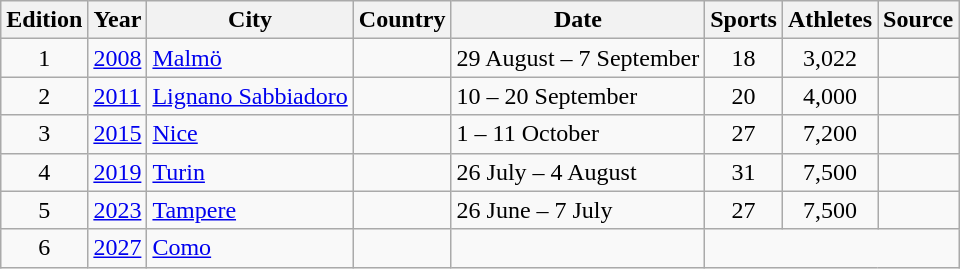<table class="wikitable">
<tr>
<th>Edition</th>
<th>Year</th>
<th>City</th>
<th>Country</th>
<th>Date</th>
<th>Sports</th>
<th>Athletes</th>
<th>Source</th>
</tr>
<tr>
<td align=center>1</td>
<td><a href='#'>2008</a></td>
<td><a href='#'>Malmö</a></td>
<td></td>
<td>29 August – 7 September</td>
<td align=center>18</td>
<td align=center>3,022</td>
<td align=center></td>
</tr>
<tr>
<td align=center>2</td>
<td><a href='#'>2011</a></td>
<td><a href='#'>Lignano Sabbiadoro</a></td>
<td></td>
<td>10 – 20 September</td>
<td align=center>20</td>
<td align=center>4,000</td>
<td align=center></td>
</tr>
<tr>
<td align=center>3</td>
<td><a href='#'>2015</a></td>
<td><a href='#'>Nice</a></td>
<td></td>
<td>1 – 11 October</td>
<td align=center>27</td>
<td align=center>7,200</td>
<td align=center></td>
</tr>
<tr>
<td align=center>4</td>
<td><a href='#'>2019</a></td>
<td><a href='#'>Turin</a></td>
<td></td>
<td>26 July – 4 August</td>
<td align=center>31</td>
<td align=center>7,500</td>
<td align=center></td>
</tr>
<tr>
<td align=center>5</td>
<td><a href='#'>2023</a></td>
<td><a href='#'>Tampere</a></td>
<td></td>
<td>26 June – 7 July</td>
<td align=center>27</td>
<td align=center>7,500</td>
<td align=center></td>
</tr>
<tr>
<td align=center>6</td>
<td><a href='#'>2027</a></td>
<td><a href='#'>Como</a></td>
<td></td>
<td align=center></td>
</tr>
</table>
